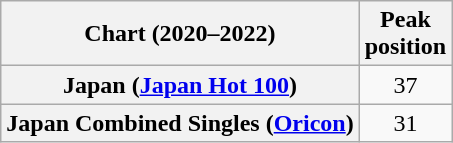<table class="wikitable sortable plainrowheaders" style="text-align:center;">
<tr>
<th scope="col">Chart (2020–2022)</th>
<th scope="col">Peak<br>position</th>
</tr>
<tr>
<th scope="row">Japan (<a href='#'>Japan Hot 100</a>)</th>
<td>37</td>
</tr>
<tr>
<th scope="row">Japan Combined Singles (<a href='#'>Oricon</a>)</th>
<td>31</td>
</tr>
</table>
